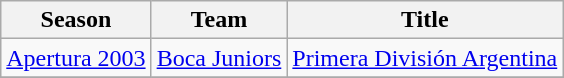<table class="wikitable">
<tr>
<th>Season</th>
<th>Team</th>
<th>Title</th>
</tr>
<tr>
<td><a href='#'>Apertura 2003</a></td>
<td><a href='#'>Boca Juniors</a></td>
<td><a href='#'>Primera División Argentina</a></td>
</tr>
<tr>
</tr>
</table>
